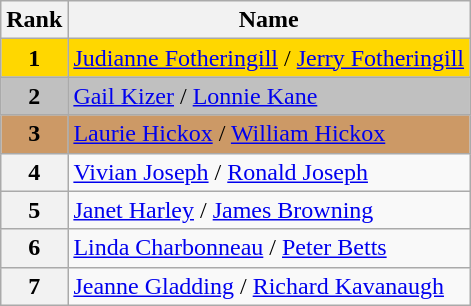<table class="wikitable">
<tr>
<th>Rank</th>
<th>Name</th>
</tr>
<tr bgcolor="gold">
<td align="center"><strong>1</strong></td>
<td><a href='#'>Judianne Fotheringill</a> / <a href='#'>Jerry Fotheringill</a></td>
</tr>
<tr bgcolor="silver">
<td align="center"><strong>2</strong></td>
<td><a href='#'>Gail Kizer</a> / <a href='#'>Lonnie Kane</a></td>
</tr>
<tr bgcolor="cc9966">
<td align="center"><strong>3</strong></td>
<td><a href='#'>Laurie Hickox</a> / <a href='#'>William Hickox</a></td>
</tr>
<tr>
<th>4</th>
<td><a href='#'>Vivian Joseph</a> / <a href='#'>Ronald Joseph</a></td>
</tr>
<tr>
<th>5</th>
<td><a href='#'>Janet Harley</a> / <a href='#'>James Browning</a></td>
</tr>
<tr>
<th>6</th>
<td><a href='#'>Linda Charbonneau</a> / <a href='#'>Peter Betts</a></td>
</tr>
<tr>
<th>7</th>
<td><a href='#'>Jeanne Gladding</a> / <a href='#'>Richard Kavanaugh</a></td>
</tr>
</table>
